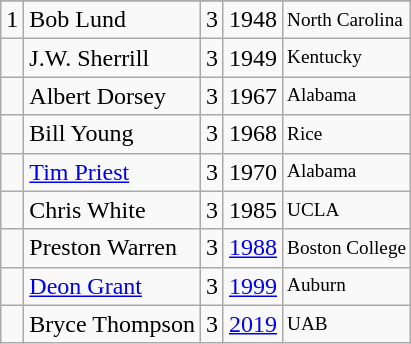<table class="wikitable">
<tr>
</tr>
<tr>
<td>1</td>
<td>Bob Lund</td>
<td>3</td>
<td>1948</td>
<td style="font-size:80%;">North Carolina</td>
</tr>
<tr>
<td></td>
<td>J.W. Sherrill</td>
<td>3</td>
<td>1949</td>
<td style="font-size:80%;">Kentucky</td>
</tr>
<tr>
<td></td>
<td>Albert Dorsey</td>
<td>3</td>
<td>1967</td>
<td style="font-size:80%;">Alabama</td>
</tr>
<tr>
<td></td>
<td>Bill Young</td>
<td>3</td>
<td>1968</td>
<td style="font-size:80%;">Rice</td>
</tr>
<tr>
<td></td>
<td><a href='#'>Tim Priest</a></td>
<td>3</td>
<td>1970</td>
<td style="font-size:80%;">Alabama</td>
</tr>
<tr>
<td></td>
<td>Chris White</td>
<td>3</td>
<td>1985</td>
<td style="font-size:80%;">UCLA</td>
</tr>
<tr>
<td></td>
<td>Preston Warren</td>
<td>3</td>
<td><a href='#'>1988</a></td>
<td style="font-size:80%;">Boston College</td>
</tr>
<tr>
<td></td>
<td><a href='#'>Deon Grant</a></td>
<td>3</td>
<td><a href='#'>1999</a></td>
<td style="font-size:80%;">Auburn</td>
</tr>
<tr>
<td></td>
<td>Bryce Thompson</td>
<td>3</td>
<td><a href='#'>2019</a></td>
<td style="font-size:80%;">UAB</td>
</tr>
</table>
